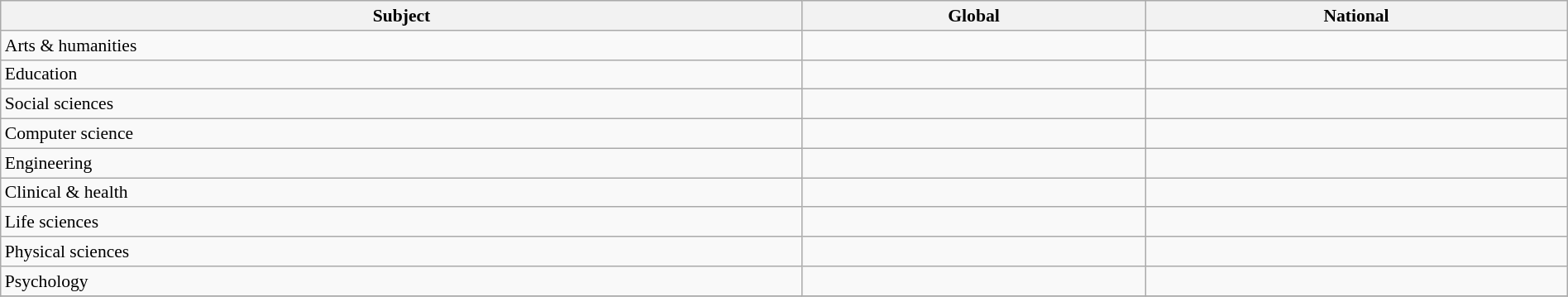<table class="wikitable sortable" style="width: 100%; font-size: 90%">
<tr>
<th>Subject</th>
<th>Global</th>
<th>National</th>
</tr>
<tr>
<td>Arts & humanities</td>
<td data-sort-value="176–200"></td>
<td data-sort-value="15–17"></td>
</tr>
<tr>
<td>Education</td>
<td data-sort-value="301–400"></td>
<td data-sort-value="18–24"></td>
</tr>
<tr>
<td>Social sciences</td>
<td data-sort-value="301–400"></td>
<td data-sort-value="22–26"></td>
</tr>
<tr>
<td>Computer science</td>
<td data-sort-value="101–125"></td>
<td data-sort-value="9–10"></td>
</tr>
<tr>
<td>Engineering</td>
<td data-sort-value="201–250"></td>
<td data-sort-value="10–12"></td>
</tr>
<tr>
<td>Clinical & health</td>
<td data-sort-value="301–400"></td>
<td data-sort-value="21–25"></td>
</tr>
<tr>
<td>Life sciences</td>
<td data-sort-value="301–400"></td>
<td data-sort-value="27–32"></td>
</tr>
<tr>
<td>Physical sciences</td>
<td data-sort-value="301–400"></td>
<td data-sort-value="27–30"></td>
</tr>
<tr>
<td>Psychology</td>
<td data-sort-value="85"></td>
<td data-sort-value="6"></td>
</tr>
<tr>
</tr>
</table>
